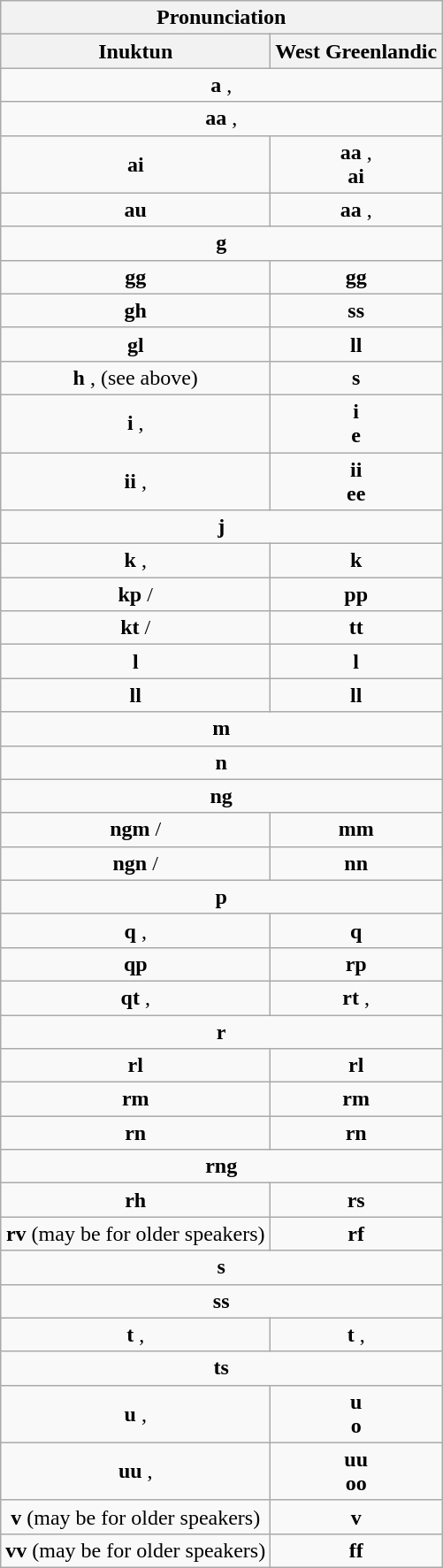<table class="wikitable" style="text-align: center; float:">
<tr>
<th colspan="2">Pronunciation</th>
</tr>
<tr>
<th>Inuktun</th>
<th>West Greenlandic</th>
</tr>
<tr>
<td colspan="2"><strong>a</strong> ,  </td>
</tr>
<tr>
<td colspan="2"><strong>aa</strong> ,  </td>
</tr>
<tr>
<td><strong>ai</strong> </td>
<td><strong>aa</strong> ,  <br><strong>ai</strong>  </td>
</tr>
<tr>
<td><strong>au</strong> </td>
<td><strong>aa</strong> ,  </td>
</tr>
<tr>
<td colspan="2"><strong>g</strong> </td>
</tr>
<tr>
<td><strong>gg</strong> </td>
<td><strong>gg</strong> </td>
</tr>
<tr>
<td><strong>gh</strong> </td>
<td><strong>ss</strong> </td>
</tr>
<tr>
<td><strong>gl</strong> </td>
<td><strong>ll</strong> </td>
</tr>
<tr>
<td><strong>h</strong> ,  (see above)</td>
<td><strong>s</strong>  </td>
</tr>
<tr>
<td><strong>i</strong> ,  </td>
<td><strong>i</strong> <br><strong>e</strong>  </td>
</tr>
<tr>
<td><strong>ii</strong> ,  </td>
<td><strong>ii</strong> <br><strong>ee</strong>  </td>
</tr>
<tr>
<td colspan="2"><strong>j</strong> </td>
</tr>
<tr>
<td><strong>k</strong> ,  </td>
<td><strong>k</strong> </td>
</tr>
<tr>
<td><strong>kp</strong>  /  </td>
<td><strong>pp</strong> </td>
</tr>
<tr>
<td><strong>kt</strong>  /  </td>
<td><strong>tt</strong> </td>
</tr>
<tr>
<td><strong>l</strong> </td>
<td><strong>l</strong> </td>
</tr>
<tr>
<td><strong>ll</strong> </td>
<td><strong>ll</strong> </td>
</tr>
<tr>
<td colspan="2"><strong>m</strong> </td>
</tr>
<tr>
<td colspan="2"><strong>n</strong> </td>
</tr>
<tr>
<td colspan="2"><strong>ng</strong> </td>
</tr>
<tr>
<td><strong>ngm</strong>  /  </td>
<td><strong>mm</strong> </td>
</tr>
<tr>
<td><strong>ngn</strong>  /  </td>
<td><strong>nn</strong> </td>
</tr>
<tr>
<td colspan="2"><strong>p</strong> </td>
</tr>
<tr>
<td><strong>q</strong> ,  </td>
<td><strong>q</strong> </td>
</tr>
<tr>
<td><strong>qp</strong> </td>
<td><strong>rp</strong> </td>
</tr>
<tr>
<td><strong>qt</strong> ,  </td>
<td><strong>rt</strong> ,  </td>
</tr>
<tr>
<td colspan="2"><strong>r</strong> </td>
</tr>
<tr>
<td><strong>rl</strong> </td>
<td><strong>rl</strong> </td>
</tr>
<tr>
<td><strong>rm</strong> </td>
<td><strong>rm</strong> </td>
</tr>
<tr>
<td><strong>rn</strong> </td>
<td><strong>rn</strong> </td>
</tr>
<tr>
<td colspan="2"><strong>rng</strong> </td>
</tr>
<tr>
<td><strong>rh</strong> </td>
<td><strong>rs</strong> </td>
</tr>
<tr>
<td><strong>rv</strong>  (may be  for older speakers)</td>
<td><strong>rf</strong> </td>
</tr>
<tr>
<td colspan="2"><strong>s</strong> </td>
</tr>
<tr>
<td colspan="2"><strong>ss</strong> </td>
</tr>
<tr>
<td><strong>t</strong> ,  </td>
<td><strong>t</strong> ,  </td>
</tr>
<tr>
<td colspan="2"><strong>ts</strong> </td>
</tr>
<tr>
<td><strong>u</strong> ,  </td>
<td><strong>u</strong> <br><strong>o</strong>  </td>
</tr>
<tr>
<td><strong>uu</strong> ,  </td>
<td><strong>uu</strong> <br><strong>oo</strong>  </td>
</tr>
<tr>
<td><strong>v</strong>  (may be  for older speakers)</td>
<td><strong>v</strong> </td>
</tr>
<tr>
<td><strong>vv</strong>  (may be  for older speakers)</td>
<td><strong>ff</strong> </td>
</tr>
</table>
